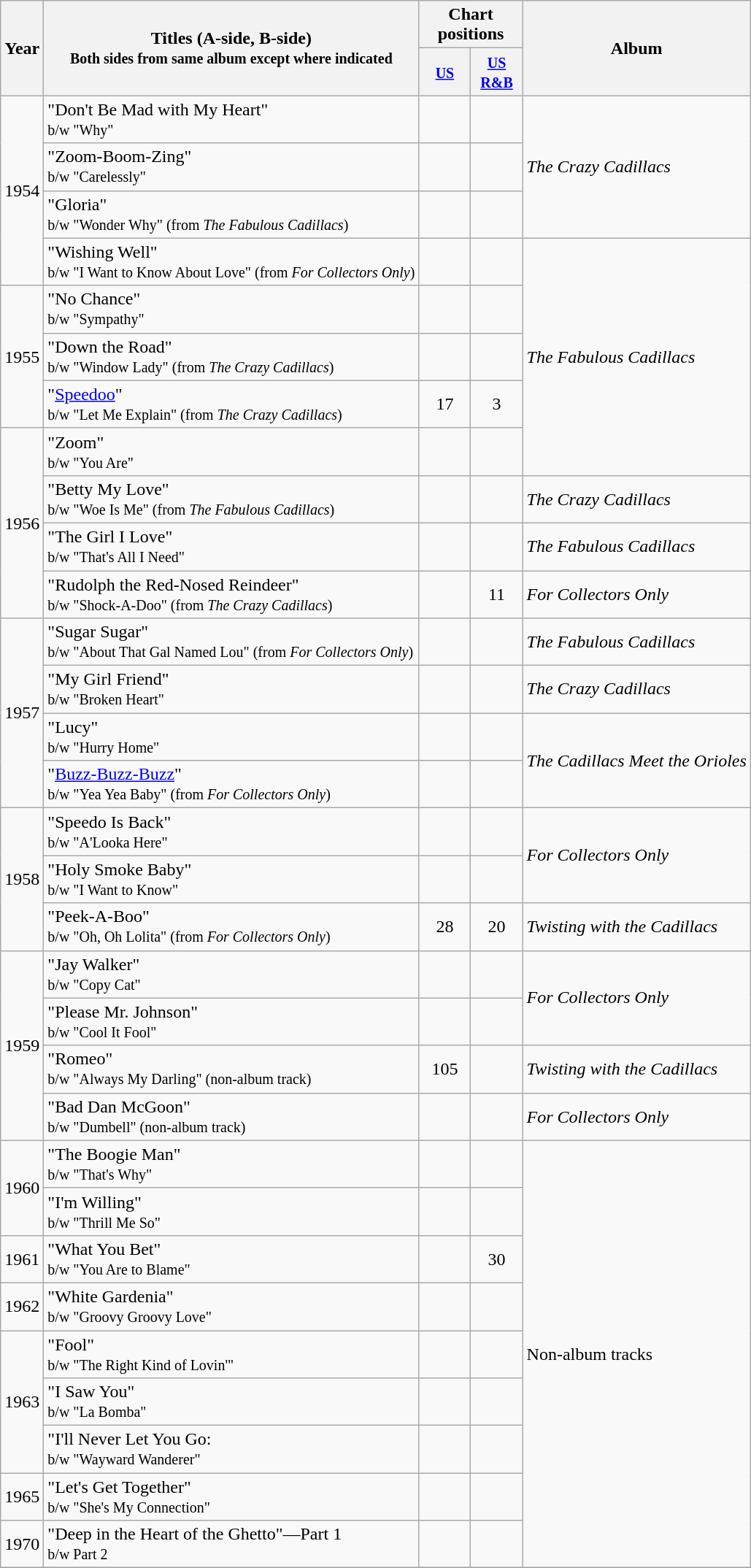<table class="wikitable">
<tr>
<th rowspan="2">Year</th>
<th rowspan="2">Titles (A-side, B-side)<br><small>Both sides from same album except where indicated</small></th>
<th colspan="2">Chart positions</th>
<th rowspan="2">Album</th>
</tr>
<tr>
<th width="40"><small><a href='#'>US</a></small></th>
<th width="40"><small><a href='#'>US R&B</a> </small></th>
</tr>
<tr>
<td rowspan="4">1954</td>
<td align="left">"Don't Be Mad with My Heart"<br><small>b/w "Why"</small></td>
<td align="center"></td>
<td align="center"></td>
<td align="left" rowspan="3"><em>The Crazy Cadillacs</em></td>
</tr>
<tr>
<td align="left">"Zoom-Boom-Zing"<br><small>b/w "Carelessly"</small></td>
<td align="center"></td>
<td align="center"></td>
</tr>
<tr>
<td align="left">"Gloria"<br><small>b/w "Wonder Why" (from <em>The Fabulous Cadillacs</em>)</small></td>
<td align="center"></td>
<td align="center"></td>
</tr>
<tr>
<td align="left">"Wishing Well"<br><small>b/w "I Want to Know About Love" (from <em>For Collectors Only</em>)</small></td>
<td align="center"></td>
<td align="center"></td>
<td align="left" rowspan="5"><em>The Fabulous Cadillacs</em></td>
</tr>
<tr>
<td rowspan="3">1955</td>
<td align="left">"No Chance"<br><small>b/w "Sympathy"</small></td>
<td align="center"></td>
<td align="center"></td>
</tr>
<tr>
<td align="left">"Down the Road"<br><small>b/w "Window Lady" (from <em>The Crazy Cadillacs</em>)</small></td>
<td align="center"></td>
<td align="center"></td>
</tr>
<tr>
<td align="left">"<a href='#'>Speedoo</a>"<br><small>b/w "Let Me Explain" (from <em>The Crazy Cadillacs</em>)</small></td>
<td align="center">17</td>
<td align="center">3</td>
</tr>
<tr>
<td rowspan="4">1956</td>
<td align="left">"Zoom"<br><small>b/w "You Are"</small></td>
<td align="center"></td>
<td align="center"></td>
</tr>
<tr>
<td align="left">"Betty My Love"<br><small>b/w "Woe Is Me" (from <em>The Fabulous Cadillacs</em>)</small></td>
<td align="center"></td>
<td align="center"></td>
<td align="left"><em>The Crazy Cadillacs</em></td>
</tr>
<tr>
<td align="left">"The Girl I Love"<br><small>b/w "That's All I Need"</small></td>
<td align="center"></td>
<td align="center"></td>
<td align="left"><em>The Fabulous Cadillacs</em></td>
</tr>
<tr>
<td align="left">"Rudolph the Red-Nosed Reindeer"<br><small>b/w "Shock-A-Doo" (from <em>The Crazy Cadillacs</em>)</small></td>
<td align="center"></td>
<td align="center">11</td>
<td align="left"><em>For Collectors Only</em></td>
</tr>
<tr>
<td rowspan="4">1957</td>
<td align="left">"Sugar Sugar"<br><small>b/w "About That Gal Named Lou" (from <em>For Collectors Only</em>)</small></td>
<td align="center"></td>
<td align="center"></td>
<td align="left"><em>The Fabulous Cadillacs</em></td>
</tr>
<tr>
<td align="left">"My Girl Friend"<br><small>b/w "Broken Heart"</small></td>
<td align="center"></td>
<td align="center"></td>
<td align="left"><em>The Crazy Cadillacs</em></td>
</tr>
<tr>
<td align="left">"Lucy"<br><small>b/w "Hurry Home"</small></td>
<td align="center"></td>
<td align="center"></td>
<td align="left" rowspan="2"><em>The Cadillacs Meet the Orioles</em></td>
</tr>
<tr>
<td align="left">"<a href='#'>Buzz-Buzz-Buzz</a>"<br><small>b/w "Yea Yea Baby" (from <em>For Collectors Only</em>)</small></td>
<td align="center"></td>
<td align="center"></td>
</tr>
<tr>
<td rowspan="3">1958</td>
<td align="left">"Speedo Is Back"<br><small>b/w "A'Looka Here"</small></td>
<td align="center"></td>
<td align="center"></td>
<td align="left" rowspan="2"><em>For Collectors Only</em></td>
</tr>
<tr>
<td align="left">"Holy Smoke Baby"<br><small>b/w "I Want to Know"</small></td>
<td align="center"></td>
<td align="center"></td>
</tr>
<tr>
<td align="left">"Peek-A-Boo"<br><small>b/w "Oh, Oh Lolita" (from <em>For Collectors Only</em>)</small></td>
<td align="center">28</td>
<td align="center">20</td>
<td align="left"><em>Twisting with the Cadillacs</em></td>
</tr>
<tr>
<td rowspan="4">1959</td>
<td align="left">"Jay Walker"<br><small>b/w "Copy Cat"</small></td>
<td align="center"></td>
<td align="center"></td>
<td align="left" rowspan="2"><em>For Collectors Only</em></td>
</tr>
<tr>
<td align="left">"Please Mr. Johnson"<br><small>b/w "Cool It Fool"</small></td>
<td align="center"></td>
<td align="center"></td>
</tr>
<tr>
<td align="left">"Romeo"<br><small>b/w "Always My Darling" (non-album track)</small></td>
<td align="center">105</td>
<td align="center"></td>
<td align="left"><em>Twisting with the Cadillacs</em></td>
</tr>
<tr>
<td align="left">"Bad Dan McGoon"<br><small>b/w "Dumbell" (non-album track)</small></td>
<td align="center"></td>
<td align="center"></td>
<td align="left"><em>For Collectors Only</em></td>
</tr>
<tr>
<td rowspan="2">1960</td>
<td align="left">"The Boogie Man"<br><small>b/w "That's Why"</small></td>
<td align="center"></td>
<td align="center"></td>
<td align="left" rowspan="9">Non-album tracks</td>
</tr>
<tr>
<td align="left">"I'm Willing"<br><small>b/w "Thrill Me So"</small></td>
<td align="center"></td>
<td align="center"></td>
</tr>
<tr>
<td>1961</td>
<td align="left">"What You Bet"<br><small>b/w "You Are to Blame"</small></td>
<td align="center"></td>
<td align="center">30</td>
</tr>
<tr>
<td>1962</td>
<td align="left">"White Gardenia"<br><small>b/w "Groovy Groovy Love"</small></td>
<td align="center"></td>
<td align="center"></td>
</tr>
<tr>
<td rowspan="3">1963</td>
<td align="left">"Fool"<br><small>b/w "The Right Kind of Lovin'"</small></td>
<td align="center"></td>
<td align="center"></td>
</tr>
<tr>
<td align="left">"I Saw You"<br><small>b/w "La Bomba"</small></td>
<td align="center"></td>
<td align="center"></td>
</tr>
<tr>
<td align="left">"I'll Never Let You Go:<br><small>b/w "Wayward Wanderer"</small></td>
<td align="center"></td>
<td align="center"></td>
</tr>
<tr>
<td>1965</td>
<td align="left">"Let's Get Together"<br><small>b/w "She's My Connection"</small></td>
<td align="center"></td>
<td align="center"></td>
</tr>
<tr>
<td>1970</td>
<td align="left">"Deep in the Heart of the Ghetto"—Part 1<br><small>b/w Part 2</small></td>
<td align="center"></td>
<td align="center"></td>
</tr>
<tr>
</tr>
</table>
